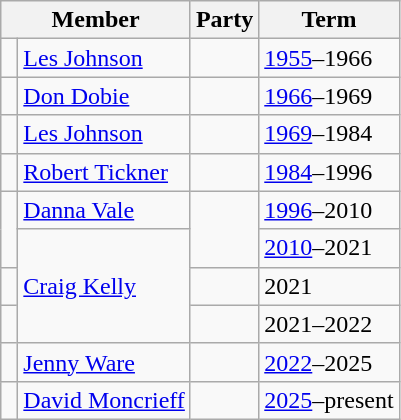<table class="wikitable">
<tr>
<th colspan="2">Member</th>
<th>Party</th>
<th>Term</th>
</tr>
<tr>
<td> </td>
<td><a href='#'>Les Johnson</a></td>
<td></td>
<td><a href='#'>1955</a>–1966</td>
</tr>
<tr>
<td> </td>
<td><a href='#'>Don Dobie</a></td>
<td></td>
<td><a href='#'>1966</a>–1969</td>
</tr>
<tr>
<td> </td>
<td><a href='#'>Les Johnson</a></td>
<td></td>
<td><a href='#'>1969</a>–1984</td>
</tr>
<tr>
<td> </td>
<td><a href='#'>Robert Tickner</a></td>
<td></td>
<td><a href='#'>1984</a>–1996</td>
</tr>
<tr>
<td rowspan=2 > </td>
<td><a href='#'>Danna Vale</a></td>
<td rowspan=2></td>
<td><a href='#'>1996</a>–2010</td>
</tr>
<tr>
<td rowspan="3"><a href='#'>Craig Kelly</a></td>
<td><a href='#'>2010</a>–2021</td>
</tr>
<tr>
<td> </td>
<td></td>
<td>2021</td>
</tr>
<tr>
<td> </td>
<td></td>
<td>2021–2022</td>
</tr>
<tr>
<td> </td>
<td><a href='#'>Jenny Ware</a></td>
<td></td>
<td><a href='#'>2022</a>–2025</td>
</tr>
<tr>
<td> </td>
<td><a href='#'>David Moncrieff</a></td>
<td></td>
<td><a href='#'>2025</a>–present</td>
</tr>
</table>
